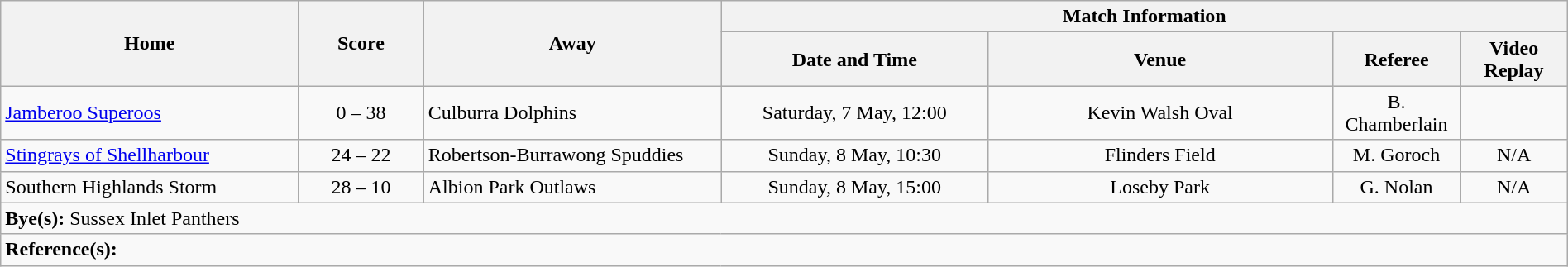<table class="wikitable" width="100% text-align:center;">
<tr>
<th rowspan="2" width="19%">Home</th>
<th rowspan="2" width="8%">Score</th>
<th rowspan="2" width="19%">Away</th>
<th colspan="4">Match Information</th>
</tr>
<tr bgcolor="#CCCCCC">
<th width="17%">Date and Time</th>
<th width="22%">Venue</th>
<th>Referee</th>
<th>Video Replay</th>
</tr>
<tr>
<td> <a href='#'>Jamberoo Superoos</a></td>
<td style="text-align:center;">0 – 38</td>
<td> Culburra Dolphins</td>
<td style="text-align:center;">Saturday, 7 May, 12:00</td>
<td style="text-align:center;">Kevin Walsh Oval</td>
<td style="text-align:center;">B. Chamberlain</td>
<td style="text-align:center;"></td>
</tr>
<tr>
<td> <a href='#'>Stingrays of Shellharbour</a></td>
<td style="text-align:center;">24 – 22</td>
<td> Robertson-Burrawong Spuddies</td>
<td style="text-align:center;">Sunday, 8 May, 10:30</td>
<td style="text-align:center;">Flinders Field</td>
<td style="text-align:center;">M. Goroch</td>
<td style="text-align:center;">N/A</td>
</tr>
<tr>
<td> Southern Highlands Storm</td>
<td style="text-align:center;">28 – 10</td>
<td> Albion Park Outlaws</td>
<td style="text-align:center;">Sunday, 8 May, 15:00</td>
<td style="text-align:center;">Loseby Park</td>
<td style="text-align:center;">G. Nolan</td>
<td style="text-align:center;">N/A</td>
</tr>
<tr>
<td colspan="7"><strong>Bye(s):</strong>  Sussex Inlet Panthers</td>
</tr>
<tr>
<td colspan="7"><strong>Reference(s):</strong></td>
</tr>
</table>
